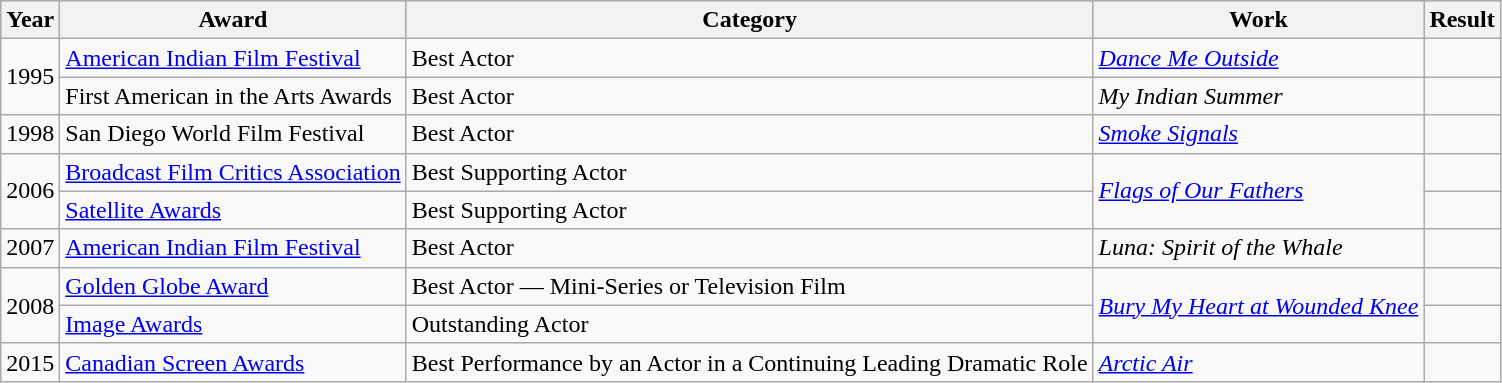<table class="wikitable">
<tr style="background:#ccc; text-align:center;">
<th>Year</th>
<th>Award</th>
<th>Category</th>
<th>Work</th>
<th>Result</th>
</tr>
<tr>
<td rowspan="2">1995</td>
<td><a href='#'>American Indian Film Festival</a></td>
<td>Best Actor</td>
<td><em><a href='#'>Dance Me Outside</a></em></td>
<td></td>
</tr>
<tr>
<td>First American in the Arts Awards</td>
<td>Best Actor</td>
<td><em>My Indian Summer</em></td>
<td></td>
</tr>
<tr>
<td>1998</td>
<td>San Diego World Film Festival</td>
<td>Best Actor</td>
<td><em><a href='#'>Smoke Signals</a></em></td>
<td></td>
</tr>
<tr>
<td rowspan="2">2006</td>
<td><a href='#'>Broadcast Film Critics Association</a></td>
<td>Best Supporting Actor</td>
<td rowspan="2"><em><a href='#'>Flags of Our Fathers</a></em></td>
<td></td>
</tr>
<tr>
<td><a href='#'>Satellite Awards</a></td>
<td>Best Supporting Actor</td>
<td></td>
</tr>
<tr>
<td>2007</td>
<td><a href='#'>American Indian Film Festival</a></td>
<td>Best Actor</td>
<td><em>Luna: Spirit of the Whale</em></td>
<td></td>
</tr>
<tr>
<td rowspan="2">2008</td>
<td><a href='#'>Golden Globe Award</a></td>
<td>Best Actor — Mini-Series or Television Film</td>
<td rowspan="2"><em><a href='#'>Bury My Heart at Wounded Knee</a></em></td>
<td></td>
</tr>
<tr>
<td><a href='#'>Image Awards</a></td>
<td>Outstanding Actor</td>
<td></td>
</tr>
<tr>
<td>2015</td>
<td><a href='#'>Canadian Screen Awards</a></td>
<td>Best Performance by an Actor in a Continuing Leading Dramatic Role</td>
<td><em><a href='#'>Arctic Air</a></em></td>
<td></td>
</tr>
</table>
